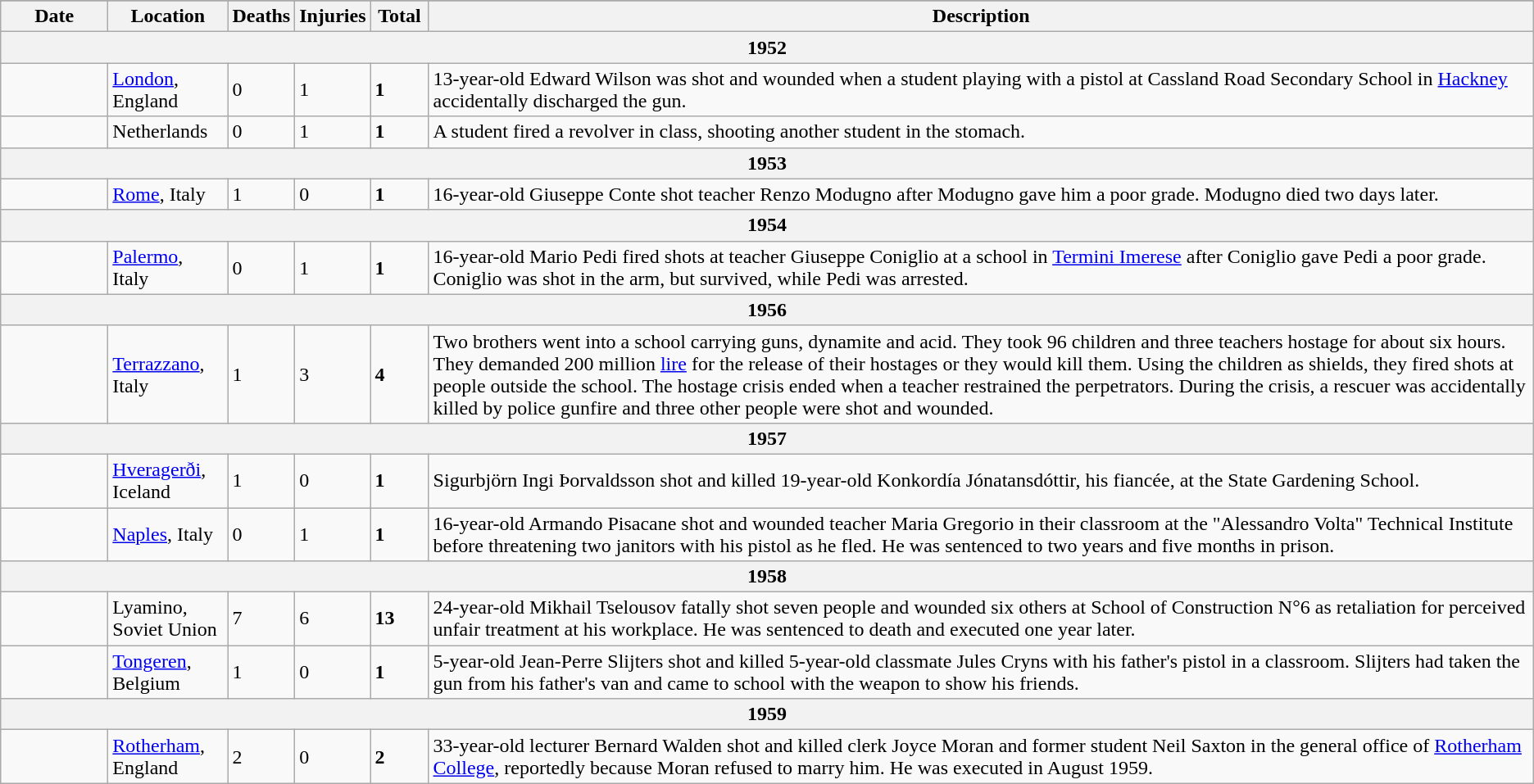<table class="sortable wikitable" style="font-size:100%;" id="1950s">
<tr>
</tr>
<tr>
<th style="width:80px;">Date</th>
<th style="width:90px;">Location</th>
<th style="width:40px;">Deaths</th>
<th style="width:40px;">Injuries</th>
<th style="width:40px;">Total</th>
<th class="unsortable">Description</th>
</tr>
<tr>
<th colspan="7">1952 </th>
</tr>
<tr>
<td></td>
<td><a href='#'>London</a>, England</td>
<td>0</td>
<td>1</td>
<td><strong>1</strong></td>
<td>13-year-old Edward Wilson was shot and wounded when a student playing with a pistol at Cassland Road Secondary School in <a href='#'>Hackney</a> accidentally discharged the gun.</td>
</tr>
<tr>
<td></td>
<td>Netherlands</td>
<td>0</td>
<td>1</td>
<td><strong>1</strong></td>
<td>A student fired a revolver in class, shooting another student in the stomach.</td>
</tr>
<tr>
<th colspan="7">1953 </th>
</tr>
<tr>
<td></td>
<td><a href='#'>Rome</a>, Italy</td>
<td>1</td>
<td>0</td>
<td><strong>1</strong></td>
<td>16-year-old Giuseppe Conte shot teacher Renzo Modugno after Modugno gave him a poor grade. Modugno died two days later.</td>
</tr>
<tr>
<th colspan="7">1954 </th>
</tr>
<tr>
<td></td>
<td><a href='#'>Palermo</a>, Italy</td>
<td>0</td>
<td>1</td>
<td><strong>1</strong></td>
<td>16-year-old Mario Pedi fired shots at teacher Giuseppe Coniglio at a school in <a href='#'>Termini Imerese</a> after Coniglio gave Pedi a poor grade. Coniglio was shot in the arm, but survived, while Pedi was arrested.</td>
</tr>
<tr>
<th colspan="7">1956 </th>
</tr>
<tr>
<td></td>
<td><a href='#'>Terrazzano</a>, Italy</td>
<td>1</td>
<td>3</td>
<td><strong>4</strong></td>
<td>Two brothers went into a school carrying guns, dynamite and acid. They took 96 children and three teachers hostage for about six hours. They demanded 200 million <a href='#'>lire</a> for the release of their hostages or they would kill them. Using the children as shields, they fired shots at people outside the school. The hostage crisis ended when a teacher restrained the perpetrators. During the crisis, a rescuer was accidentally killed by police gunfire and three other people were shot and wounded.</td>
</tr>
<tr>
<th colspan="7">1957 </th>
</tr>
<tr>
<td></td>
<td><a href='#'>Hveragerði</a>, Iceland</td>
<td>1</td>
<td>0</td>
<td><strong>1</strong></td>
<td>Sigurbjörn Ingi Þorvaldsson shot and killed 19-year-old Konkordía Jónatansdóttir, his fiancée, at the State Gardening School.</td>
</tr>
<tr>
<td></td>
<td><a href='#'>Naples</a>, Italy</td>
<td>0</td>
<td>1</td>
<td><strong>1</strong></td>
<td>16-year-old Armando Pisacane shot and wounded teacher Maria Gregorio in their classroom at the "Alessandro Volta" Technical Institute before threatening two janitors with his pistol as he fled. He was sentenced to two years and five months in prison.</td>
</tr>
<tr>
<th colspan="7">1958 </th>
</tr>
<tr>
<td></td>
<td>Lyamino, Soviet Union</td>
<td>7</td>
<td>6</td>
<td><strong>13</strong></td>
<td>24-year-old Mikhail Tselousov fatally shot seven people and wounded six others at School of Construction N°6 as retaliation for perceived unfair treatment at his workplace. He was sentenced to death and executed one year later.</td>
</tr>
<tr>
<td></td>
<td><a href='#'>Tongeren</a>, Belgium</td>
<td>1</td>
<td>0</td>
<td><strong>1</strong></td>
<td>5-year-old Jean-Perre Slijters shot and killed 5-year-old classmate Jules Cryns with his father's pistol in a classroom. Slijters had taken the gun from his father's van and came to school with the weapon to show his friends.</td>
</tr>
<tr>
<th colspan="7">1959 </th>
</tr>
<tr>
<td></td>
<td><a href='#'>Rotherham</a>, England</td>
<td>2</td>
<td>0</td>
<td><strong>2</strong></td>
<td>33-year-old lecturer Bernard Walden shot and killed clerk Joyce Moran and former student Neil Saxton in the general office of <a href='#'>Rotherham College</a>, reportedly because Moran refused to marry him. He was executed in August 1959.</td>
</tr>
</table>
